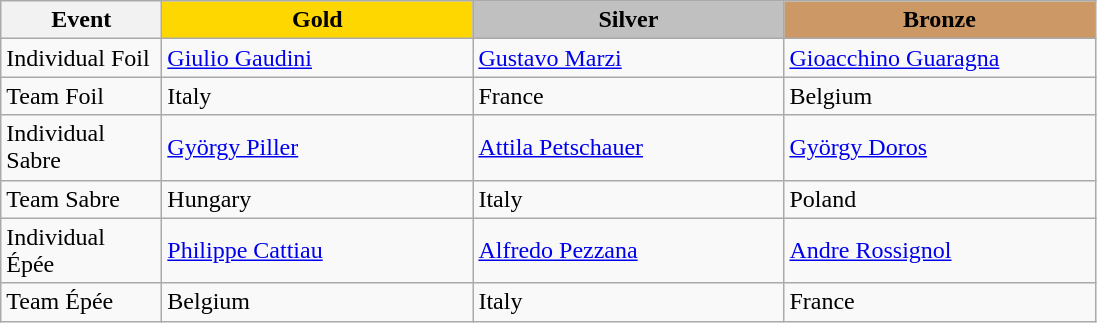<table class="wikitable">
<tr>
<th width="100">Event</th>
<th style="background-color:gold;" width="200"> Gold</th>
<th style="background-color:silver;" width="200"> Silver</th>
<th style="background-color:#CC9966;" width="200"> Bronze</th>
</tr>
<tr>
<td>Individual Foil</td>
<td> <a href='#'>Giulio Gaudini</a></td>
<td> <a href='#'>Gustavo Marzi</a></td>
<td> <a href='#'>Gioacchino Guaragna</a></td>
</tr>
<tr>
<td>Team Foil</td>
<td> Italy</td>
<td> France</td>
<td> Belgium</td>
</tr>
<tr>
<td>Individual Sabre</td>
<td> <a href='#'>György Piller</a></td>
<td> <a href='#'>Attila Petschauer</a></td>
<td> <a href='#'>György Doros</a></td>
</tr>
<tr>
<td>Team Sabre</td>
<td> Hungary</td>
<td> Italy</td>
<td> Poland</td>
</tr>
<tr>
<td>Individual Épée</td>
<td> <a href='#'>Philippe Cattiau</a></td>
<td> <a href='#'>Alfredo Pezzana</a></td>
<td> <a href='#'>Andre Rossignol</a></td>
</tr>
<tr>
<td>Team Épée</td>
<td> Belgium</td>
<td> Italy</td>
<td> France</td>
</tr>
</table>
